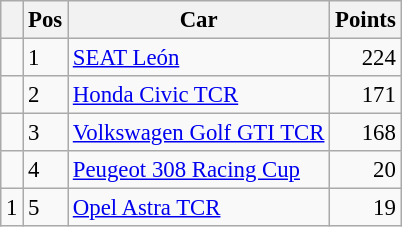<table class="wikitable" style="font-size: 95%;">
<tr>
<th></th>
<th>Pos</th>
<th>Car</th>
<th>Points</th>
</tr>
<tr>
<td align="left"></td>
<td>1</td>
<td><a href='#'>SEAT León</a></td>
<td align="right">224</td>
</tr>
<tr>
<td align="left"></td>
<td>2</td>
<td><a href='#'>Honda Civic TCR</a></td>
<td align="right">171</td>
</tr>
<tr>
<td align="left"></td>
<td>3</td>
<td><a href='#'>Volkswagen Golf GTI TCR</a></td>
<td align="right">168</td>
</tr>
<tr>
<td align="left"></td>
<td>4</td>
<td><a href='#'>Peugeot 308 Racing Cup</a></td>
<td align="right">20</td>
</tr>
<tr>
<td align="left"> 1</td>
<td>5</td>
<td><a href='#'>Opel Astra TCR</a></td>
<td align="right">19</td>
</tr>
</table>
